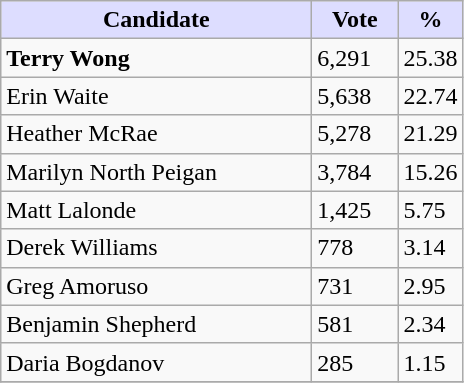<table class="wikitable">
<tr>
<th style="background:#ddf; width:200px;">Candidate</th>
<th style="background:#ddf; width:50px;">Vote</th>
<th style="background:#ddf; width:30px;">%</th>
</tr>
<tr>
<td><strong>Terry Wong</strong></td>
<td>6,291</td>
<td>25.38</td>
</tr>
<tr>
<td>Erin Waite</td>
<td>5,638</td>
<td>22.74</td>
</tr>
<tr>
<td>Heather McRae</td>
<td>5,278</td>
<td>21.29</td>
</tr>
<tr>
<td>Marilyn North Peigan</td>
<td>3,784</td>
<td>15.26</td>
</tr>
<tr>
<td>Matt Lalonde</td>
<td>1,425</td>
<td>5.75</td>
</tr>
<tr>
<td>Derek Williams</td>
<td>778</td>
<td>3.14</td>
</tr>
<tr>
<td>Greg Amoruso</td>
<td>731</td>
<td>2.95</td>
</tr>
<tr>
<td>Benjamin Shepherd</td>
<td>581</td>
<td>2.34</td>
</tr>
<tr>
<td>Daria Bogdanov</td>
<td>285</td>
<td>1.15</td>
</tr>
<tr>
</tr>
</table>
